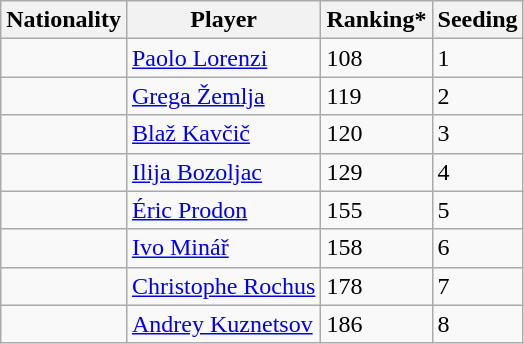<table class="wikitable" border="1">
<tr>
<th>Nationality</th>
<th>Player</th>
<th>Ranking*</th>
<th>Seeding</th>
</tr>
<tr>
<td></td>
<td><a href='#'>Paolo Lorenzi</a></td>
<td>108</td>
<td>1</td>
</tr>
<tr>
<td></td>
<td><a href='#'>Grega Žemlja</a></td>
<td>119</td>
<td>2</td>
</tr>
<tr>
<td></td>
<td><a href='#'>Blaž Kavčič</a></td>
<td>120</td>
<td>3</td>
</tr>
<tr>
<td></td>
<td><a href='#'>Ilija Bozoljac</a></td>
<td>129</td>
<td>4</td>
</tr>
<tr>
<td></td>
<td><a href='#'>Éric Prodon</a></td>
<td>155</td>
<td>5</td>
</tr>
<tr>
<td></td>
<td><a href='#'>Ivo Minář</a></td>
<td>158</td>
<td>6</td>
</tr>
<tr>
<td></td>
<td><a href='#'>Christophe Rochus</a></td>
<td>178</td>
<td>7</td>
</tr>
<tr>
<td></td>
<td><a href='#'>Andrey Kuznetsov</a></td>
<td>186</td>
<td>8</td>
</tr>
</table>
